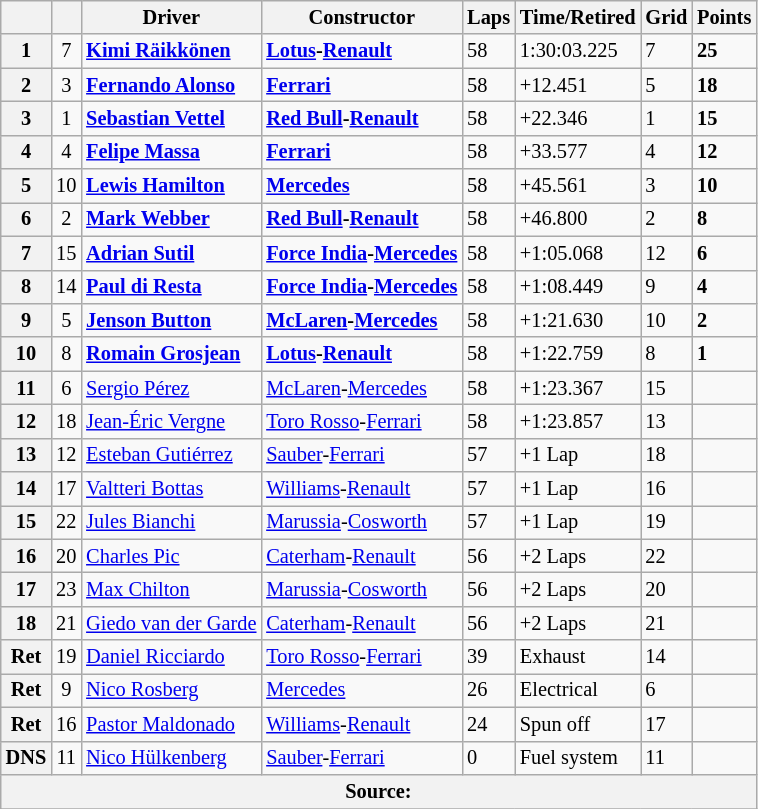<table class="wikitable" style="font-size: 85%">
<tr>
<th></th>
<th></th>
<th>Driver</th>
<th>Constructor</th>
<th>Laps</th>
<th>Time/Retired</th>
<th>Grid</th>
<th>Points</th>
</tr>
<tr>
<th>1</th>
<td align="center">7</td>
<td><strong> <a href='#'>Kimi Räikkönen</a></strong></td>
<td><strong><a href='#'>Lotus</a>-<a href='#'>Renault</a></strong></td>
<td>58</td>
<td>1:30:03.225</td>
<td>7</td>
<td><strong>25</strong></td>
</tr>
<tr>
<th>2</th>
<td align="center">3</td>
<td><strong> <a href='#'>Fernando Alonso</a></strong></td>
<td><strong><a href='#'>Ferrari</a></strong></td>
<td>58</td>
<td>+12.451</td>
<td>5</td>
<td><strong>18</strong></td>
</tr>
<tr>
<th>3</th>
<td align="center">1</td>
<td><strong> <a href='#'>Sebastian Vettel</a></strong></td>
<td><strong><a href='#'>Red Bull</a>-<a href='#'>Renault</a></strong></td>
<td>58</td>
<td>+22.346</td>
<td>1</td>
<td><strong>15</strong></td>
</tr>
<tr>
<th>4</th>
<td align="center">4</td>
<td><strong> <a href='#'>Felipe Massa</a></strong></td>
<td><strong><a href='#'>Ferrari</a></strong></td>
<td>58</td>
<td>+33.577</td>
<td>4</td>
<td><strong>12</strong></td>
</tr>
<tr>
<th>5</th>
<td align="center">10</td>
<td><strong> <a href='#'>Lewis Hamilton</a></strong></td>
<td><strong><a href='#'>Mercedes</a></strong></td>
<td>58</td>
<td>+45.561</td>
<td>3</td>
<td><strong>10</strong></td>
</tr>
<tr>
<th>6</th>
<td align="center">2</td>
<td><strong> <a href='#'>Mark Webber</a></strong></td>
<td><strong><a href='#'>Red Bull</a>-<a href='#'>Renault</a></strong></td>
<td>58</td>
<td>+46.800</td>
<td>2</td>
<td><strong>8</strong></td>
</tr>
<tr>
<th>7</th>
<td align="center">15</td>
<td><strong> <a href='#'>Adrian Sutil</a></strong></td>
<td><strong><a href='#'>Force India</a>-<a href='#'>Mercedes</a></strong></td>
<td>58</td>
<td>+1:05.068</td>
<td>12</td>
<td><strong>6</strong></td>
</tr>
<tr>
<th>8</th>
<td align="center">14</td>
<td><strong> <a href='#'>Paul di Resta</a></strong></td>
<td><strong><a href='#'>Force India</a>-<a href='#'>Mercedes</a></strong></td>
<td>58</td>
<td>+1:08.449</td>
<td>9</td>
<td><strong>4</strong></td>
</tr>
<tr>
<th>9</th>
<td align="center">5</td>
<td><strong> <a href='#'>Jenson Button</a></strong></td>
<td><strong><a href='#'>McLaren</a>-<a href='#'>Mercedes</a></strong></td>
<td>58</td>
<td>+1:21.630</td>
<td>10</td>
<td><strong>2</strong></td>
</tr>
<tr>
<th>10</th>
<td align="center">8</td>
<td><strong> <a href='#'>Romain Grosjean</a></strong></td>
<td><strong><a href='#'>Lotus</a>-<a href='#'>Renault</a></strong></td>
<td>58</td>
<td>+1:22.759</td>
<td>8</td>
<td><strong>1</strong></td>
</tr>
<tr>
<th>11</th>
<td align="center">6</td>
<td> <a href='#'>Sergio Pérez</a></td>
<td><a href='#'>McLaren</a>-<a href='#'>Mercedes</a></td>
<td>58</td>
<td>+1:23.367</td>
<td>15</td>
<td></td>
</tr>
<tr>
<th>12</th>
<td align="center">18</td>
<td> <a href='#'>Jean-Éric Vergne</a></td>
<td><a href='#'>Toro Rosso</a>-<a href='#'>Ferrari</a></td>
<td>58</td>
<td>+1:23.857</td>
<td>13</td>
<td></td>
</tr>
<tr>
<th>13</th>
<td align="center">12</td>
<td> <a href='#'>Esteban Gutiérrez</a></td>
<td><a href='#'>Sauber</a>-<a href='#'>Ferrari</a></td>
<td>57</td>
<td>+1 Lap</td>
<td>18</td>
<td></td>
</tr>
<tr>
<th>14</th>
<td align="center">17</td>
<td> <a href='#'>Valtteri Bottas</a></td>
<td><a href='#'>Williams</a>-<a href='#'>Renault</a></td>
<td>57</td>
<td>+1 Lap</td>
<td>16</td>
<td></td>
</tr>
<tr>
<th>15</th>
<td align="center">22</td>
<td> <a href='#'>Jules Bianchi</a></td>
<td><a href='#'>Marussia</a>-<a href='#'>Cosworth</a></td>
<td>57</td>
<td>+1 Lap</td>
<td>19</td>
<td></td>
</tr>
<tr>
<th>16</th>
<td align="center">20</td>
<td> <a href='#'>Charles Pic</a></td>
<td><a href='#'>Caterham</a>-<a href='#'>Renault</a></td>
<td>56</td>
<td>+2 Laps</td>
<td>22</td>
<td></td>
</tr>
<tr>
<th>17</th>
<td align="center">23</td>
<td> <a href='#'>Max Chilton</a></td>
<td><a href='#'>Marussia</a>-<a href='#'>Cosworth</a></td>
<td>56</td>
<td>+2 Laps</td>
<td>20</td>
<td></td>
</tr>
<tr>
<th>18</th>
<td align="center">21</td>
<td> <a href='#'>Giedo van der Garde</a></td>
<td><a href='#'>Caterham</a>-<a href='#'>Renault</a></td>
<td>56</td>
<td>+2 Laps</td>
<td>21</td>
<td></td>
</tr>
<tr>
<th>Ret</th>
<td align="center">19</td>
<td> <a href='#'>Daniel Ricciardo</a></td>
<td><a href='#'>Toro Rosso</a>-<a href='#'>Ferrari</a></td>
<td>39</td>
<td>Exhaust</td>
<td>14</td>
<td></td>
</tr>
<tr>
<th>Ret</th>
<td align="center">9</td>
<td> <a href='#'>Nico Rosberg</a></td>
<td><a href='#'>Mercedes</a></td>
<td>26</td>
<td>Electrical</td>
<td>6</td>
<td></td>
</tr>
<tr>
<th>Ret</th>
<td align="center">16</td>
<td> <a href='#'>Pastor Maldonado</a></td>
<td><a href='#'>Williams</a>-<a href='#'>Renault</a></td>
<td>24</td>
<td>Spun off</td>
<td>17</td>
<td></td>
</tr>
<tr>
<th>DNS</th>
<td align="center">11</td>
<td> <a href='#'>Nico Hülkenberg</a></td>
<td><a href='#'>Sauber</a>-<a href='#'>Ferrari</a></td>
<td>0</td>
<td>Fuel system</td>
<td>11</td>
<td></td>
</tr>
<tr>
<th colspan=8>Source:</th>
</tr>
<tr>
</tr>
</table>
